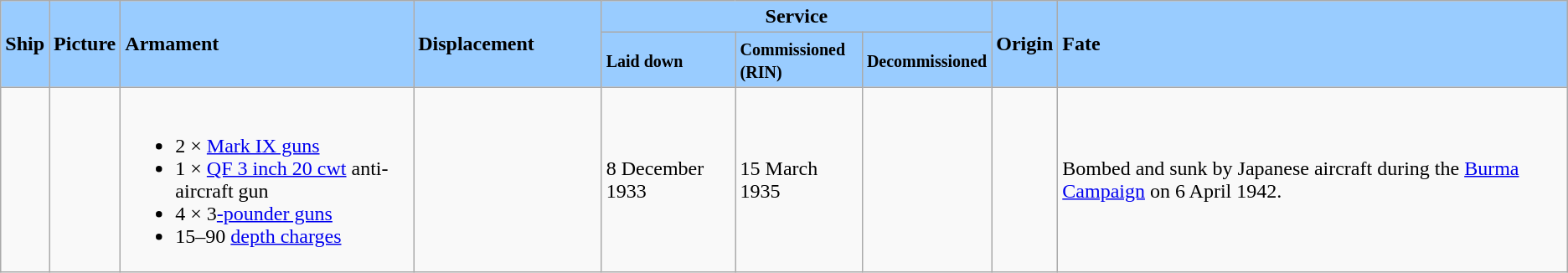<table class="wikitable">
<tr>
<th align= center scope=col rowspan=2 style="text-align:left; background:#9cf;"><div>Ship</div></th>
<th align= center scope=col rowspan=2 style="text-align:left; background:#9cf;"><div>Picture</div></th>
<th align= center scope=col rowspan=2 style="text-align:left; background:#9cf;"><div>Armament</div></th>
<th align= center scope=col rowspan=2 style="text-align:left; width:12%; background:#9cf;"><div>Displacement</div></th>
<th align= center scope=col colspan=3 style="text-align:center; background:#9cf;"><div>Service</div></th>
<th align= center scope=col rowspan=2 style="text-align:left; background:#9cf;"><div>Origin</div></th>
<th align= center scope=col rowspan=2 style="text-align:left; background:#9cf;"><div>Fate</div></th>
</tr>
<tr>
<th align= center scope=col style="text-align:left; background:#9cf;"><div><small>Laid down</small></div></th>
<th align= center scope=col style="text-align:left; background:#9cf;"><div><small>Commissioned<br>(RIN)</small></div></th>
<th align= center scope=col style="text-align:left; background:#9cf;"><div><small>Decommissioned</small></div></th>
</tr>
<tr>
<td></td>
<td></td>
<td><br><ul><li>2 × <a href='#'> Mark IX guns</a></li><li>1 × <a href='#'>QF 3 inch 20 cwt</a> anti-aircraft gun</li><li>4 × 3<a href='#'>-pounder guns</a></li><li>15–90 <a href='#'>depth charges</a></li></ul></td>
<td></td>
<td>8 December 1933</td>
<td>15 March 1935</td>
<td></td>
<td></td>
<td>Bombed and sunk by Japanese aircraft during the <a href='#'>Burma Campaign</a> on 6 April 1942.</td>
</tr>
</table>
